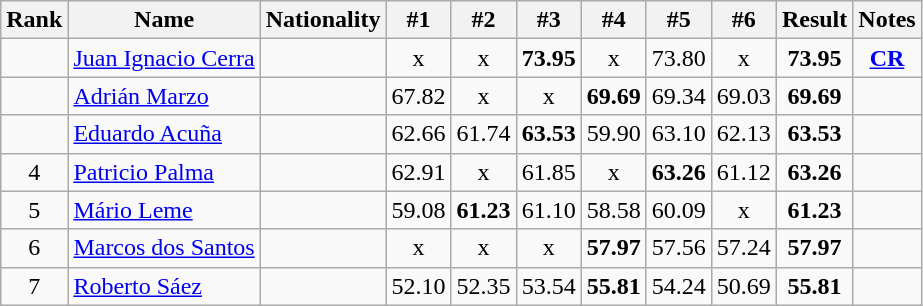<table class="wikitable sortable" style="text-align:center">
<tr>
<th>Rank</th>
<th>Name</th>
<th>Nationality</th>
<th>#1</th>
<th>#2</th>
<th>#3</th>
<th>#4</th>
<th>#5</th>
<th>#6</th>
<th>Result</th>
<th>Notes</th>
</tr>
<tr>
<td></td>
<td align=left><a href='#'>Juan Ignacio Cerra</a></td>
<td align=left></td>
<td>x</td>
<td>x</td>
<td><strong>73.95</strong></td>
<td>x</td>
<td>73.80</td>
<td>x</td>
<td><strong>73.95</strong></td>
<td><strong><a href='#'>CR</a></strong></td>
</tr>
<tr>
<td></td>
<td align=left><a href='#'>Adrián Marzo</a></td>
<td align=left></td>
<td>67.82</td>
<td>x</td>
<td>x</td>
<td><strong>69.69</strong></td>
<td>69.34</td>
<td>69.03</td>
<td><strong>69.69</strong></td>
<td></td>
</tr>
<tr>
<td></td>
<td align=left><a href='#'>Eduardo Acuña</a></td>
<td align=left></td>
<td>62.66</td>
<td>61.74</td>
<td><strong>63.53</strong></td>
<td>59.90</td>
<td>63.10</td>
<td>62.13</td>
<td><strong>63.53</strong></td>
<td></td>
</tr>
<tr>
<td>4</td>
<td align=left><a href='#'>Patricio Palma</a></td>
<td align=left></td>
<td>62.91</td>
<td>x</td>
<td>61.85</td>
<td>x</td>
<td><strong>63.26</strong></td>
<td>61.12</td>
<td><strong>63.26</strong></td>
<td></td>
</tr>
<tr>
<td>5</td>
<td align=left><a href='#'>Mário Leme</a></td>
<td align=left></td>
<td>59.08</td>
<td><strong>61.23</strong></td>
<td>61.10</td>
<td>58.58</td>
<td>60.09</td>
<td>x</td>
<td><strong>61.23</strong></td>
<td></td>
</tr>
<tr>
<td>6</td>
<td align=left><a href='#'>Marcos dos Santos</a></td>
<td align=left></td>
<td>x</td>
<td>x</td>
<td>x</td>
<td><strong>57.97</strong></td>
<td>57.56</td>
<td>57.24</td>
<td><strong>57.97</strong></td>
<td></td>
</tr>
<tr>
<td>7</td>
<td align=left><a href='#'>Roberto Sáez</a></td>
<td align=left></td>
<td>52.10</td>
<td>52.35</td>
<td>53.54</td>
<td><strong>55.81</strong></td>
<td>54.24</td>
<td>50.69</td>
<td><strong>55.81</strong></td>
<td></td>
</tr>
</table>
